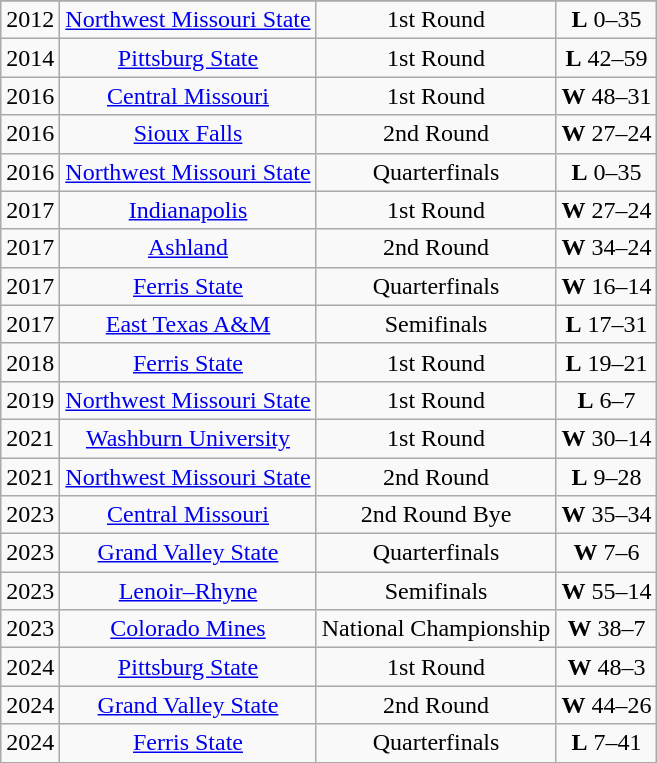<table class="wikitable">
<tr>
</tr>
<tr style="text-align:center;">
<td>2012</td>
<td><a href='#'>Northwest Missouri State</a></td>
<td>1st Round</td>
<td><strong>L</strong> 0–35</td>
</tr>
<tr style="text-align:center;">
<td>2014</td>
<td><a href='#'>Pittsburg State</a></td>
<td>1st Round</td>
<td><strong>L</strong> 42–59</td>
</tr>
<tr style="text-align:center;">
<td>2016</td>
<td><a href='#'>Central Missouri</a></td>
<td>1st Round</td>
<td><strong>W</strong> 48–31</td>
</tr>
<tr style="text-align:center;">
<td>2016</td>
<td><a href='#'>Sioux Falls</a></td>
<td>2nd Round</td>
<td><strong>W</strong> 27–24 </td>
</tr>
<tr style="text-align:center;">
<td>2016</td>
<td><a href='#'>Northwest Missouri State</a></td>
<td>Quarterfinals</td>
<td><strong>L</strong> 0–35</td>
</tr>
<tr style="text-align:center;">
<td>2017</td>
<td><a href='#'>Indianapolis</a></td>
<td>1st Round</td>
<td><strong>W</strong> 27–24</td>
</tr>
<tr style="text-align:center;">
<td>2017</td>
<td><a href='#'>Ashland</a></td>
<td>2nd Round</td>
<td><strong>W</strong> 34–24</td>
</tr>
<tr style="text-align:center;">
<td>2017</td>
<td><a href='#'>Ferris State</a></td>
<td>Quarterfinals</td>
<td><strong>W</strong> 16–14</td>
</tr>
<tr style="text-align:center;">
<td>2017</td>
<td><a href='#'>East Texas A&M</a></td>
<td>Semifinals</td>
<td><strong>L</strong> 17–31</td>
</tr>
<tr style="text-align:center;">
<td>2018</td>
<td><a href='#'>Ferris State</a></td>
<td>1st Round</td>
<td><strong>L</strong> 19–21</td>
</tr>
<tr style="text-align:center;">
<td>2019</td>
<td><a href='#'>Northwest Missouri State</a></td>
<td>1st Round</td>
<td><strong>L</strong> 6–7</td>
</tr>
<tr style="text-align:center;">
<td>2021</td>
<td><a href='#'>Washburn University</a></td>
<td>1st Round</td>
<td><strong>W</strong> 30–14</td>
</tr>
<tr style="text-align:center;">
<td>2021</td>
<td><a href='#'>Northwest Missouri State</a></td>
<td>2nd Round</td>
<td><strong>L</strong> 9–28</td>
</tr>
<tr style="text-align:center;">
<td>2023</td>
<td><a href='#'>Central Missouri</a></td>
<td>2nd Round Bye</td>
<td><strong>W</strong> 35–34</td>
</tr>
<tr style="text-align:center;">
<td>2023</td>
<td><a href='#'>Grand Valley State</a></td>
<td>Quarterfinals</td>
<td><strong>W</strong> 7–6</td>
</tr>
<tr style="text-align:center;">
<td>2023</td>
<td><a href='#'>Lenoir–Rhyne</a></td>
<td>Semifinals</td>
<td><strong>W</strong> 55–14</td>
</tr>
<tr style="text-align:center;">
<td>2023</td>
<td><a href='#'>Colorado Mines</a></td>
<td>National Championship</td>
<td><strong>W</strong> 38–7</td>
</tr>
<tr style="text-align:center;">
<td>2024</td>
<td><a href='#'>Pittsburg State</a></td>
<td>1st Round</td>
<td><strong>W</strong> 48–3</td>
</tr>
<tr style="text-align:center;">
<td>2024</td>
<td><a href='#'>Grand Valley State</a></td>
<td>2nd Round</td>
<td><strong>W</strong> 44–26</td>
</tr>
<tr style="text-align:center;">
<td>2024</td>
<td><a href='#'>Ferris State</a></td>
<td>Quarterfinals</td>
<td><strong>L</strong> 7–41</td>
</tr>
</table>
